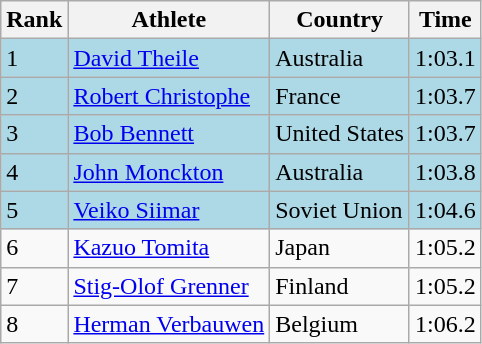<table class="wikitable">
<tr>
<th>Rank</th>
<th>Athlete</th>
<th>Country</th>
<th>Time</th>
</tr>
<tr bgcolor=lightblue>
<td>1</td>
<td><a href='#'>David Theile</a></td>
<td>Australia</td>
<td>1:03.1</td>
</tr>
<tr bgcolor=lightblue>
<td>2</td>
<td><a href='#'>Robert Christophe</a></td>
<td>France</td>
<td>1:03.7</td>
</tr>
<tr bgcolor=lightblue>
<td>3</td>
<td><a href='#'>Bob Bennett</a></td>
<td>United States</td>
<td>1:03.7</td>
</tr>
<tr bgcolor=lightblue>
<td>4</td>
<td><a href='#'>John Monckton</a></td>
<td>Australia</td>
<td>1:03.8</td>
</tr>
<tr bgcolor=lightblue>
<td>5</td>
<td><a href='#'>Veiko Siimar</a></td>
<td>Soviet Union</td>
<td>1:04.6</td>
</tr>
<tr>
<td>6</td>
<td><a href='#'>Kazuo Tomita</a></td>
<td>Japan</td>
<td>1:05.2</td>
</tr>
<tr>
<td>7</td>
<td><a href='#'>Stig-Olof Grenner</a></td>
<td>Finland</td>
<td>1:05.2</td>
</tr>
<tr>
<td>8</td>
<td><a href='#'>Herman Verbauwen</a></td>
<td>Belgium</td>
<td>1:06.2</td>
</tr>
</table>
